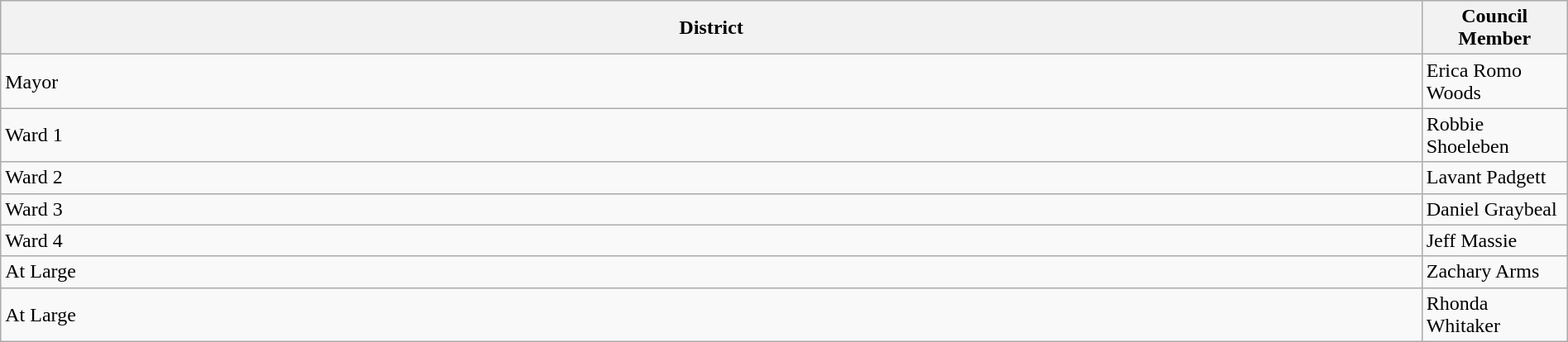<table class="wikitable mw-collapsible" width="100%">
<tr>
<th>District</th>
<th width="110px">Council Member</th>
</tr>
<tr>
<td>Mayor</td>
<td>Erica Romo Woods</td>
</tr>
<tr>
<td>Ward 1</td>
<td>Robbie Shoeleben</td>
</tr>
<tr>
<td>Ward 2</td>
<td>Lavant Padgett</td>
</tr>
<tr>
<td>Ward 3</td>
<td>Daniel Graybeal</td>
</tr>
<tr>
<td>Ward 4</td>
<td>Jeff Massie</td>
</tr>
<tr>
<td>At Large</td>
<td>Zachary Arms</td>
</tr>
<tr>
<td>At Large</td>
<td>Rhonda Whitaker</td>
</tr>
</table>
